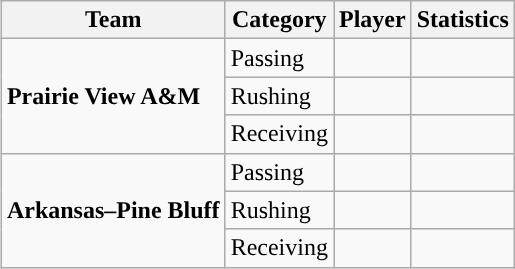<table class="wikitable" style="float: right;">
<tr>
<th>Team</th>
<th>Category</th>
<th>Player</th>
<th>Statistics</th>
</tr>
<tr>
<td rowspan=3><strong>Prairie View A&M</strong></td>
<td>Passing</td>
<td></td>
<td></td>
</tr>
<tr>
<td>Rushing</td>
<td></td>
<td></td>
</tr>
<tr>
<td>Receiving</td>
<td></td>
<td></td>
</tr>
<tr>
<td rowspan=3><strong>Arkansas–Pine Bluff</strong></td>
<td>Passing</td>
<td></td>
<td></td>
</tr>
<tr>
<td>Rushing</td>
<td></td>
<td></td>
</tr>
<tr>
<td>Receiving</td>
<td></td>
<td></td>
</tr>
</table>
